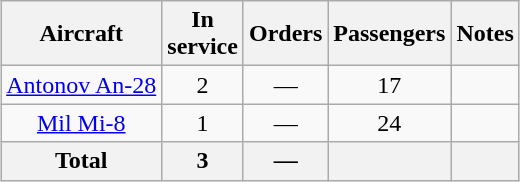<table class="wikitable" style="margin:0.5em auto; text-align:center">
<tr>
<th>Aircraft</th>
<th>In <br> service</th>
<th>Orders</th>
<th>Passengers</th>
<th>Notes</th>
</tr>
<tr>
<td><a href='#'>Antonov An-28</a></td>
<td>2</td>
<td>—</td>
<td>17</td>
<td></td>
</tr>
<tr>
<td><a href='#'>Mil Mi-8</a></td>
<td>1</td>
<td>—</td>
<td>24</td>
<td></td>
</tr>
<tr>
<th>Total</th>
<th>3</th>
<th>—</th>
<th></th>
<th></th>
</tr>
</table>
